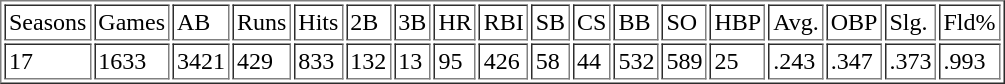<table border="1" cellpadding="2">
<tr>
<td>Seasons</td>
<td>Games</td>
<td>AB</td>
<td>Runs</td>
<td>Hits</td>
<td>2B</td>
<td>3B</td>
<td>HR</td>
<td>RBI</td>
<td>SB</td>
<td>CS</td>
<td>BB</td>
<td>SO</td>
<td>HBP</td>
<td>Avg.</td>
<td>OBP</td>
<td>Slg.</td>
<td>Fld%</td>
</tr>
<tr>
<td>17</td>
<td>1633</td>
<td>3421</td>
<td>429</td>
<td>833</td>
<td>132</td>
<td>13</td>
<td>95</td>
<td>426</td>
<td>58</td>
<td>44</td>
<td>532</td>
<td>589</td>
<td>25</td>
<td>.243</td>
<td>.347</td>
<td>.373</td>
<td>.993</td>
</tr>
</table>
